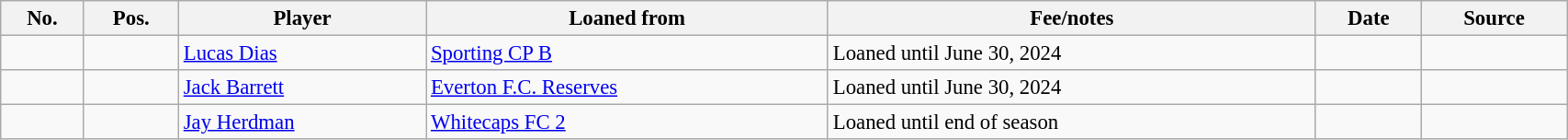<table class="wikitable sortable" style="width:90%; text-align:center; font-size:95%; text-align:left;">
<tr>
<th>No.</th>
<th>Pos.</th>
<th>Player</th>
<th>Loaned from</th>
<th>Fee/notes</th>
<th>Date</th>
<th>Source</th>
</tr>
<tr>
<td align=center></td>
<td align=center></td>
<td align=Dias, Lucas> <a href='#'>Lucas Dias</a></td>
<td> <a href='#'>Sporting CP B</a></td>
<td>Loaned until June 30, 2024</td>
<td></td>
<td></td>
</tr>
<tr>
<td align=center></td>
<td align=center></td>
<td align=Dias, Lucas> <a href='#'>Jack Barrett</a></td>
<td> <a href='#'>Everton F.C. Reserves</a></td>
<td>Loaned until June 30, 2024</td>
<td></td>
<td></td>
</tr>
<tr>
<td align=center></td>
<td align=center></td>
<td align=Herdman, Jay> <a href='#'>Jay Herdman</a></td>
<td> <a href='#'>Whitecaps FC 2</a></td>
<td>Loaned until end of season</td>
<td></td>
<td></td>
</tr>
</table>
